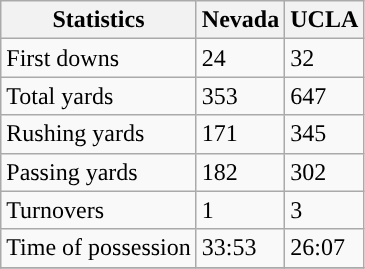<table class="wikitable">
<tr>
<th>Statistics</th>
<th>Nevada</th>
<th>UCLA</th>
</tr>
<tr>
<td>First downs</td>
<td>24</td>
<td>32</td>
</tr>
<tr>
<td>Total yards</td>
<td>353</td>
<td>647</td>
</tr>
<tr>
<td>Rushing yards</td>
<td>171</td>
<td>345</td>
</tr>
<tr>
<td>Passing yards</td>
<td>182</td>
<td>302</td>
</tr>
<tr>
<td>Turnovers</td>
<td>1</td>
<td>3</td>
</tr>
<tr>
<td>Time of possession</td>
<td>33:53</td>
<td>26:07</td>
</tr>
<tr>
</tr>
</table>
